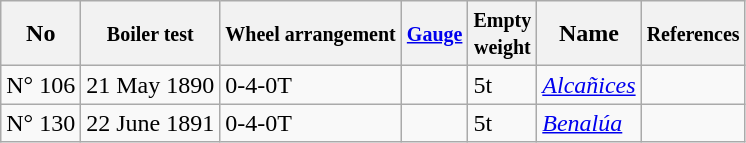<table class="wikitable sortable">
<tr>
<th>No</th>
<th><small>Boiler test</small></th>
<th><small>Wheel arrangement</small></th>
<th><small><a href='#'>Gauge</a></small></th>
<th><small>Empty<br>weight</small></th>
<th>Name</th>
<th><small>Refe­rences</small></th>
</tr>
<tr>
<td>N° 106</td>
<td>21 May 1890</td>
<td>0-4-0T</td>
<td></td>
<td>5t</td>
<td><em><a href='#'>Alcañices</a></em></td>
<td></td>
</tr>
<tr>
<td>N° 130</td>
<td>22 June 1891</td>
<td>0-4-0T</td>
<td></td>
<td>5t</td>
<td><em><a href='#'>Benalúa</a></em></td>
<td></td>
</tr>
</table>
